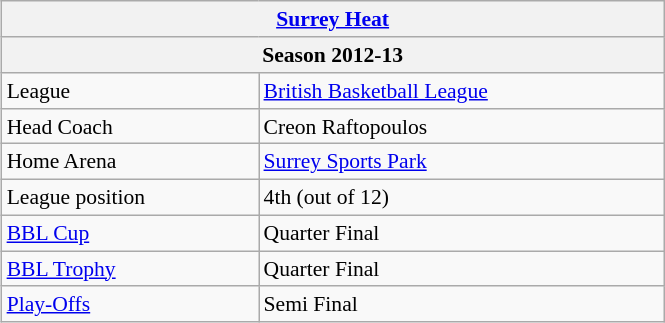<table width=35% class="wikitable" style="float:right; font-size: 90%; text-align: left;">
<tr>
<th colspan=2><a href='#'>Surrey Heat</a></th>
</tr>
<tr>
<th colspan="2" style="text-align:center;"><strong>Season 2012-13</strong></th>
</tr>
<tr>
<td>League</td>
<td><a href='#'>British Basketball League</a></td>
</tr>
<tr>
<td>Head Coach</td>
<td> Creon Raftopoulos</td>
</tr>
<tr>
<td>Home Arena</td>
<td><a href='#'>Surrey Sports Park</a></td>
</tr>
<tr>
<td>League position</td>
<td>4th (out of 12)</td>
</tr>
<tr>
<td><a href='#'>BBL Cup</a></td>
<td>Quarter Final</td>
</tr>
<tr>
<td><a href='#'>BBL Trophy</a></td>
<td>Quarter Final</td>
</tr>
<tr>
<td><a href='#'>Play-Offs</a></td>
<td>Semi Final</td>
</tr>
</table>
